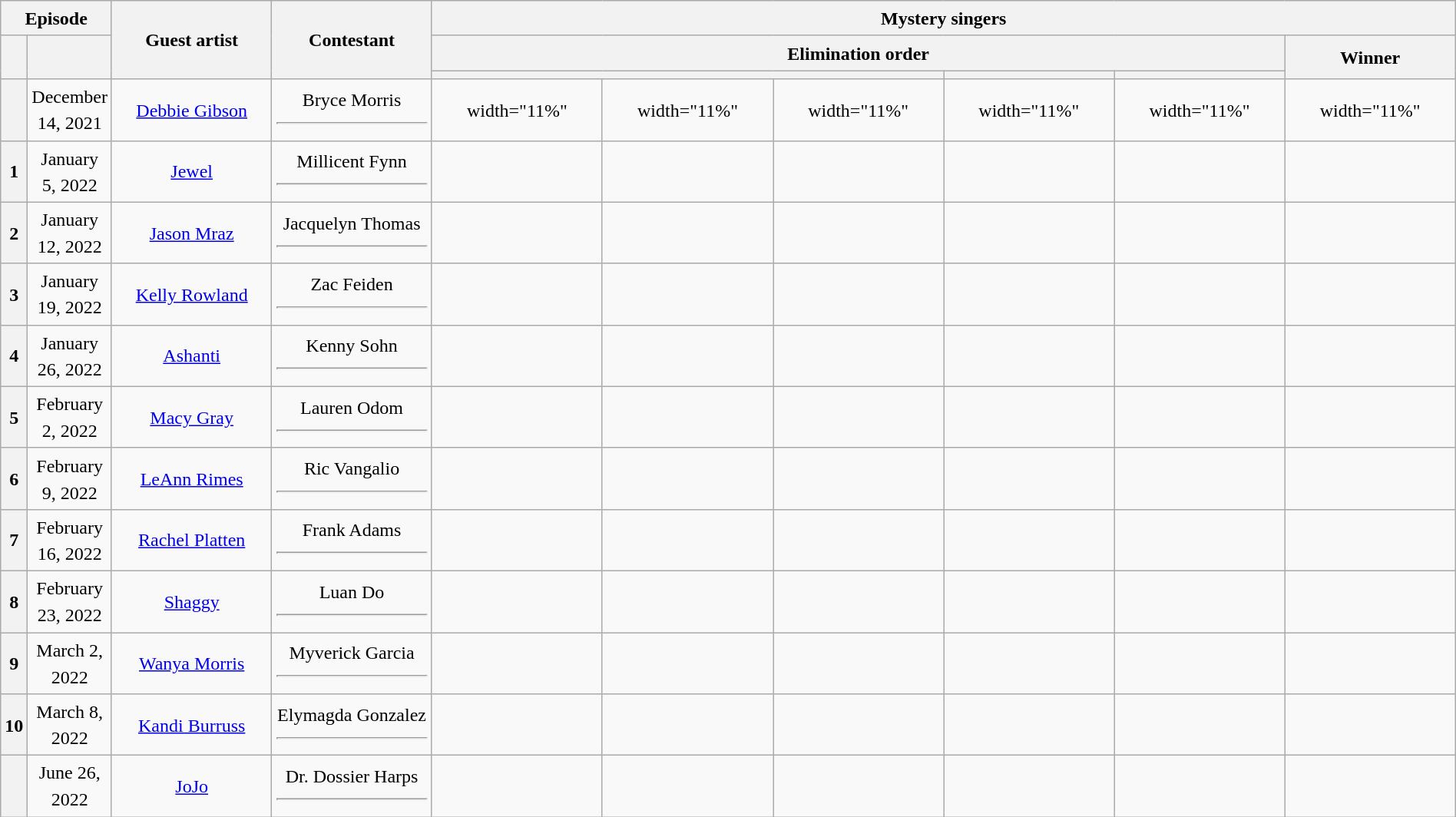<table class="wikitable plainrowheaders mw-collapsible" style="text-align:center; line-height:23px; width:100%;">
<tr>
<th colspan="2" width="1%">Episode</th>
<th rowspan="3" width="11%">Guest artist</th>
<th rowspan="3" width="11%">Contestant</th>
<th colspan="6">Mystery singers<br></th>
</tr>
<tr>
<th rowspan="2"></th>
<th rowspan="2"></th>
<th colspan="5">Elimination order</th>
<th rowspan="2">Winner</th>
</tr>
<tr>
<th colspan="3"></th>
<th></th>
<th></th>
</tr>
<tr>
<th></th>
<td>December 14, 2021</td>
<td><a href='#'>Debbie Gibson</a></td>
<td>Bryce Morris<hr></td>
<td>width="11%" </td>
<td>width="11%" </td>
<td>width="11%" </td>
<td>width="11%" </td>
<td>width="11%" </td>
<td>width="11%" </td>
</tr>
<tr>
<th>1</th>
<td>January 5, 2022</td>
<td><a href='#'>Jewel</a></td>
<td>Millicent Fynn<hr></td>
<td></td>
<td></td>
<td></td>
<td></td>
<td></td>
<td></td>
</tr>
<tr>
<th>2</th>
<td>January 12, 2022</td>
<td><a href='#'>Jason Mraz</a></td>
<td>Jacquelyn Thomas<hr></td>
<td></td>
<td></td>
<td></td>
<td></td>
<td></td>
<td></td>
</tr>
<tr>
<th>3</th>
<td>January 19, 2022</td>
<td><a href='#'>Kelly Rowland</a></td>
<td>Zac Feiden<hr></td>
<td></td>
<td></td>
<td></td>
<td></td>
<td></td>
<td></td>
</tr>
<tr>
<th>4</th>
<td>January 26, 2022</td>
<td><a href='#'>Ashanti</a></td>
<td>Kenny Sohn<hr></td>
<td></td>
<td></td>
<td></td>
<td></td>
<td></td>
<td></td>
</tr>
<tr>
<th>5</th>
<td>February 2, 2022</td>
<td><a href='#'>Macy Gray</a></td>
<td>Lauren Odom<hr></td>
<td></td>
<td></td>
<td></td>
<td></td>
<td></td>
<td></td>
</tr>
<tr>
<th>6</th>
<td>February 9, 2022</td>
<td><a href='#'>LeAnn Rimes</a></td>
<td>Ric Vangalio<hr></td>
<td></td>
<td></td>
<td></td>
<td></td>
<td></td>
<td></td>
</tr>
<tr>
<th>7</th>
<td>February 16, 2022</td>
<td><a href='#'>Rachel Platten</a></td>
<td>Frank Adams<hr></td>
<td></td>
<td></td>
<td></td>
<td></td>
<td></td>
<td></td>
</tr>
<tr>
<th>8</th>
<td>February 23, 2022</td>
<td><a href='#'>Shaggy</a></td>
<td>Luan Do<hr></td>
<td></td>
<td></td>
<td></td>
<td></td>
<td></td>
<td></td>
</tr>
<tr>
<th>9</th>
<td>March 2, 2022</td>
<td><a href='#'>Wanya Morris</a></td>
<td>Myverick Garcia<hr></td>
<td></td>
<td></td>
<td></td>
<td></td>
<td></td>
<td></td>
</tr>
<tr>
<th>10</th>
<td>March 8, 2022</td>
<td><a href='#'>Kandi Burruss</a></td>
<td>Elymagda Gonzalez<hr></td>
<td></td>
<td></td>
<td></td>
<td></td>
<td></td>
<td></td>
</tr>
<tr>
<th></th>
<td>June 26, 2022</td>
<td><a href='#'>JoJo</a></td>
<td>Dr. Dossier Harps<hr></td>
<td></td>
<td></td>
<td></td>
<td></td>
<td></td>
<td></td>
</tr>
</table>
